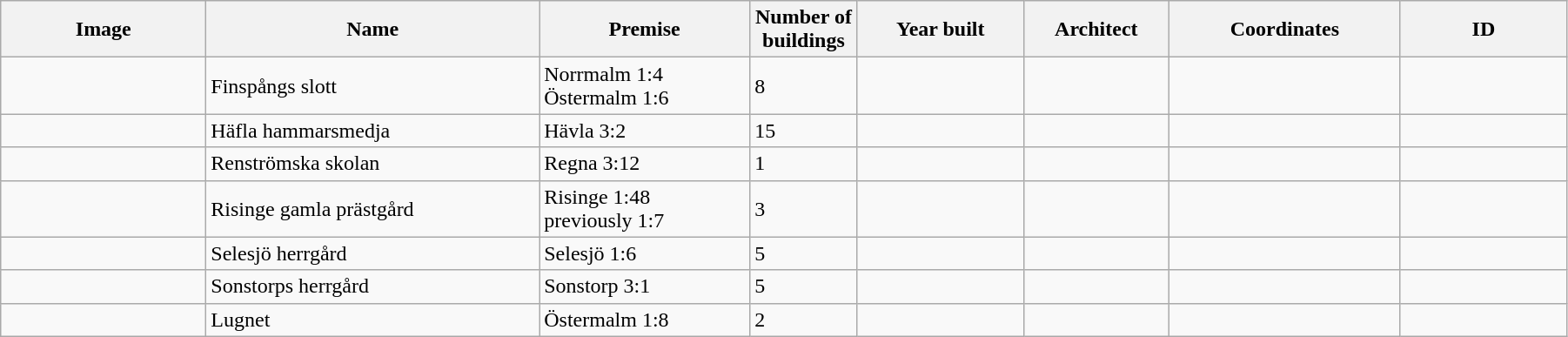<table class="wikitable" width="95%">
<tr>
<th width="150">Image</th>
<th>Name</th>
<th>Premise</th>
<th width="75">Number of<br>buildings</th>
<th width="120">Year built</th>
<th>Architect</th>
<th width="170">Coordinates</th>
<th width="120">ID</th>
</tr>
<tr>
<td></td>
<td>Finspångs slott</td>
<td>Norrmalm 1:4<br>Östermalm 1:6</td>
<td>8</td>
<td></td>
<td></td>
<td></td>
<td></td>
</tr>
<tr>
<td></td>
<td Övre Häfla bruk>Häfla hammarsmedja</td>
<td>Hävla 3:2</td>
<td>15</td>
<td></td>
<td></td>
<td></td>
<td></td>
</tr>
<tr>
<td></td>
<td>Renströmska skolan</td>
<td>Regna 3:12</td>
<td>1</td>
<td></td>
<td></td>
<td></td>
<td></td>
</tr>
<tr>
<td></td>
<td>Risinge gamla prästgård</td>
<td>Risinge 1:48<br>previously 1:7</td>
<td>3</td>
<td></td>
<td></td>
<td></td>
<td></td>
</tr>
<tr>
<td></td>
<td>Selesjö herrgård</td>
<td>Selesjö 1:6</td>
<td>5</td>
<td></td>
<td></td>
<td></td>
<td></td>
</tr>
<tr>
<td></td>
<td>Sonstorps herrgård</td>
<td>Sonstorp 3:1</td>
<td>5</td>
<td></td>
<td></td>
<td></td>
<td></td>
</tr>
<tr>
<td></td>
<td Lugnet, Finspång>Lugnet</td>
<td>Östermalm 1:8</td>
<td>2</td>
<td></td>
<td></td>
<td></td>
<td></td>
</tr>
</table>
